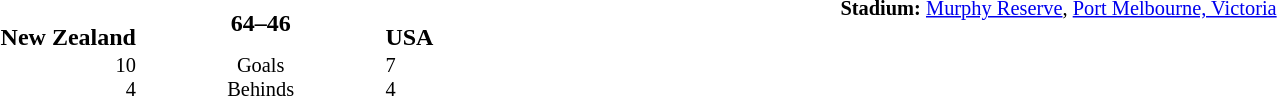<table style="width: 100%; background: transparent;" cellspacing="0">
<tr>
<td align=center valign=top rowspan=3 width=15%></td>
</tr>
<tr>
<td width=24% align=right><br><strong>New Zealand</strong></td>
<td align=center width=13%><strong>64–46</strong></td>
<td width=24%><br><strong>USA</strong></td>
<td style=font-size:85% rowspan=2 valign=top><strong>Stadium:</strong>  <a href='#'>Murphy Reserve</a>, <a href='#'>Port Melbourne, Victoria</a></td>
</tr>
<tr style=font-size:85%>
<td align=right valign=top>10<br> 4</td>
<td align=center valign=top>Goals <br>Behinds</td>
<td valign=top>7<br> 4</td>
</tr>
</table>
